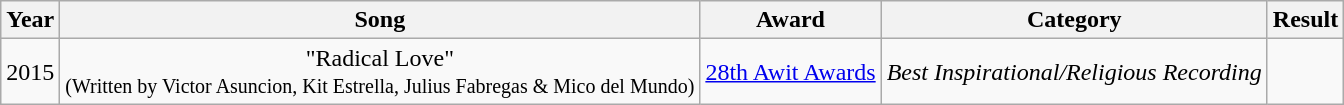<table class="wikitable">
<tr>
<th>Year</th>
<th>Song</th>
<th>Award</th>
<th>Category</th>
<th>Result</th>
</tr>
<tr style="text-align:center;">
<td>2015</td>
<td>"Radical Love"<br><small> (Written by Victor Asuncion, Kit Estrella, Julius Fabregas & Mico del Mundo)</small></td>
<td><a href='#'>28th Awit Awards</a></td>
<td><em>Best Inspirational/Religious Recording</em></td>
<td></td>
</tr>
</table>
